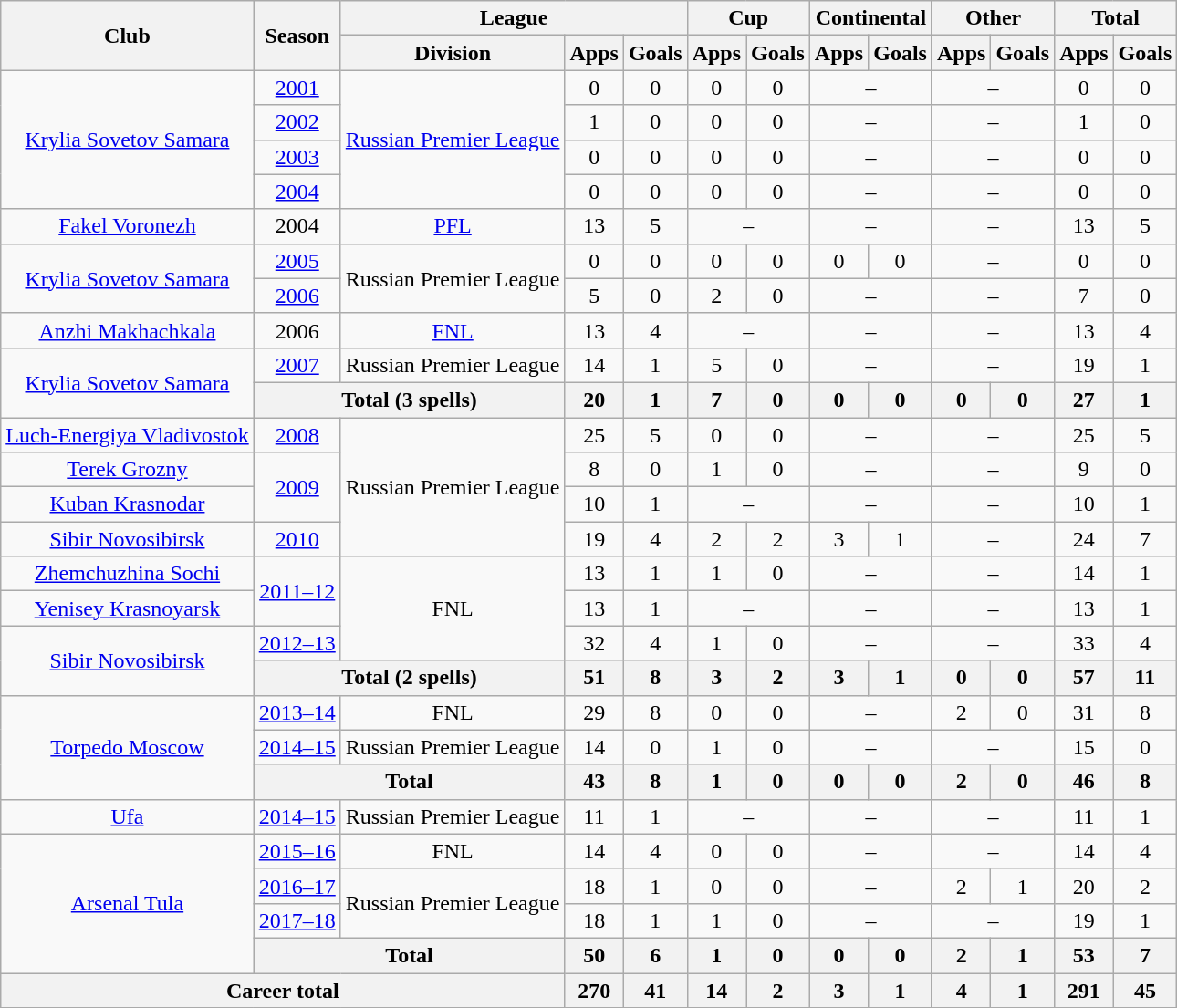<table class="wikitable" style="text-align: center;">
<tr>
<th rowspan=2>Club</th>
<th rowspan=2>Season</th>
<th colspan=3>League</th>
<th colspan=2>Cup</th>
<th colspan=2>Continental</th>
<th colspan=2>Other</th>
<th colspan=2>Total</th>
</tr>
<tr>
<th>Division</th>
<th>Apps</th>
<th>Goals</th>
<th>Apps</th>
<th>Goals</th>
<th>Apps</th>
<th>Goals</th>
<th>Apps</th>
<th>Goals</th>
<th>Apps</th>
<th>Goals</th>
</tr>
<tr>
<td rowspan=4><a href='#'>Krylia Sovetov Samara</a></td>
<td><a href='#'>2001</a></td>
<td rowspan=4><a href='#'>Russian Premier League</a></td>
<td>0</td>
<td>0</td>
<td>0</td>
<td>0</td>
<td colspan=2>–</td>
<td colspan=2>–</td>
<td>0</td>
<td>0</td>
</tr>
<tr>
<td><a href='#'>2002</a></td>
<td>1</td>
<td>0</td>
<td>0</td>
<td>0</td>
<td colspan=2>–</td>
<td colspan=2>–</td>
<td>1</td>
<td>0</td>
</tr>
<tr>
<td><a href='#'>2003</a></td>
<td>0</td>
<td>0</td>
<td>0</td>
<td>0</td>
<td colspan=2>–</td>
<td colspan=2>–</td>
<td>0</td>
<td>0</td>
</tr>
<tr>
<td><a href='#'>2004</a></td>
<td>0</td>
<td>0</td>
<td>0</td>
<td>0</td>
<td colspan=2>–</td>
<td colspan=2>–</td>
<td>0</td>
<td>0</td>
</tr>
<tr>
<td><a href='#'>Fakel Voronezh</a></td>
<td>2004</td>
<td><a href='#'>PFL</a></td>
<td>13</td>
<td>5</td>
<td colspan=2>–</td>
<td colspan=2>–</td>
<td colspan=2>–</td>
<td>13</td>
<td>5</td>
</tr>
<tr>
<td rowspan=2><a href='#'>Krylia Sovetov Samara</a></td>
<td><a href='#'>2005</a></td>
<td rowspan=2>Russian Premier League</td>
<td>0</td>
<td>0</td>
<td>0</td>
<td>0</td>
<td>0</td>
<td>0</td>
<td colspan=2>–</td>
<td>0</td>
<td>0</td>
</tr>
<tr>
<td><a href='#'>2006</a></td>
<td>5</td>
<td>0</td>
<td>2</td>
<td>0</td>
<td colspan=2>–</td>
<td colspan=2>–</td>
<td>7</td>
<td>0</td>
</tr>
<tr>
<td><a href='#'>Anzhi Makhachkala</a></td>
<td>2006</td>
<td><a href='#'>FNL</a></td>
<td>13</td>
<td>4</td>
<td colspan=2>–</td>
<td colspan=2>–</td>
<td colspan=2>–</td>
<td>13</td>
<td>4</td>
</tr>
<tr>
<td rowspan=2><a href='#'>Krylia Sovetov Samara</a></td>
<td><a href='#'>2007</a></td>
<td>Russian Premier League</td>
<td>14</td>
<td>1</td>
<td>5</td>
<td>0</td>
<td colspan=2>–</td>
<td colspan=2>–</td>
<td>19</td>
<td>1</td>
</tr>
<tr>
<th colspan=2>Total (3 spells)</th>
<th>20</th>
<th>1</th>
<th>7</th>
<th>0</th>
<th>0</th>
<th>0</th>
<th>0</th>
<th>0</th>
<th>27</th>
<th>1</th>
</tr>
<tr>
<td><a href='#'>Luch-Energiya Vladivostok</a></td>
<td><a href='#'>2008</a></td>
<td rowspan=4>Russian Premier League</td>
<td>25</td>
<td>5</td>
<td>0</td>
<td>0</td>
<td colspan=2>–</td>
<td colspan=2>–</td>
<td>25</td>
<td>5</td>
</tr>
<tr>
<td><a href='#'>Terek Grozny</a></td>
<td rowspan=2><a href='#'>2009</a></td>
<td>8</td>
<td>0</td>
<td>1</td>
<td>0</td>
<td colspan=2>–</td>
<td colspan=2>–</td>
<td>9</td>
<td>0</td>
</tr>
<tr>
<td><a href='#'>Kuban Krasnodar</a></td>
<td>10</td>
<td>1</td>
<td colspan=2>–</td>
<td colspan=2>–</td>
<td colspan=2>–</td>
<td>10</td>
<td>1</td>
</tr>
<tr>
<td><a href='#'>Sibir Novosibirsk</a></td>
<td><a href='#'>2010</a></td>
<td>19</td>
<td>4</td>
<td>2</td>
<td>2</td>
<td>3</td>
<td>1</td>
<td colspan=2>–</td>
<td>24</td>
<td>7</td>
</tr>
<tr>
<td><a href='#'>Zhemchuzhina Sochi</a></td>
<td rowspan=2><a href='#'>2011–12</a></td>
<td rowspan=3>FNL</td>
<td>13</td>
<td>1</td>
<td>1</td>
<td>0</td>
<td colspan=2>–</td>
<td colspan=2>–</td>
<td>14</td>
<td>1</td>
</tr>
<tr>
<td><a href='#'>Yenisey Krasnoyarsk</a></td>
<td>13</td>
<td>1</td>
<td colspan=2>–</td>
<td colspan=2>–</td>
<td colspan=2>–</td>
<td>13</td>
<td>1</td>
</tr>
<tr>
<td rowspan=2><a href='#'>Sibir Novosibirsk</a></td>
<td><a href='#'>2012–13</a></td>
<td>32</td>
<td>4</td>
<td>1</td>
<td>0</td>
<td colspan=2>–</td>
<td colspan=2>–</td>
<td>33</td>
<td>4</td>
</tr>
<tr>
<th colspan=2>Total (2 spells)</th>
<th>51</th>
<th>8</th>
<th>3</th>
<th>2</th>
<th>3</th>
<th>1</th>
<th>0</th>
<th>0</th>
<th>57</th>
<th>11</th>
</tr>
<tr>
<td rowspan=3><a href='#'>Torpedo Moscow</a></td>
<td><a href='#'>2013–14</a></td>
<td>FNL</td>
<td>29</td>
<td>8</td>
<td>0</td>
<td>0</td>
<td colspan=2>–</td>
<td>2</td>
<td>0</td>
<td>31</td>
<td>8</td>
</tr>
<tr>
<td><a href='#'>2014–15</a></td>
<td>Russian Premier League</td>
<td>14</td>
<td>0</td>
<td>1</td>
<td>0</td>
<td colspan=2>–</td>
<td colspan=2>–</td>
<td>15</td>
<td>0</td>
</tr>
<tr>
<th colspan=2>Total</th>
<th>43</th>
<th>8</th>
<th>1</th>
<th>0</th>
<th>0</th>
<th>0</th>
<th>2</th>
<th>0</th>
<th>46</th>
<th>8</th>
</tr>
<tr>
<td><a href='#'>Ufa</a></td>
<td><a href='#'>2014–15</a></td>
<td>Russian Premier League</td>
<td>11</td>
<td>1</td>
<td colspan=2>–</td>
<td colspan=2>–</td>
<td colspan=2>–</td>
<td>11</td>
<td>1</td>
</tr>
<tr>
<td rowspan=4><a href='#'>Arsenal Tula</a></td>
<td><a href='#'>2015–16</a></td>
<td>FNL</td>
<td>14</td>
<td>4</td>
<td>0</td>
<td>0</td>
<td colspan=2>–</td>
<td colspan=2>–</td>
<td>14</td>
<td>4</td>
</tr>
<tr>
<td><a href='#'>2016–17</a></td>
<td rowspan=2>Russian Premier League</td>
<td>18</td>
<td>1</td>
<td>0</td>
<td>0</td>
<td colspan=2>–</td>
<td>2</td>
<td>1</td>
<td>20</td>
<td>2</td>
</tr>
<tr>
<td><a href='#'>2017–18</a></td>
<td>18</td>
<td>1</td>
<td>1</td>
<td>0</td>
<td colspan=2>–</td>
<td colspan=2>–</td>
<td>19</td>
<td>1</td>
</tr>
<tr>
<th colspan=2>Total</th>
<th>50</th>
<th>6</th>
<th>1</th>
<th>0</th>
<th>0</th>
<th>0</th>
<th>2</th>
<th>1</th>
<th>53</th>
<th>7</th>
</tr>
<tr>
<th colspan=3>Career total</th>
<th>270</th>
<th>41</th>
<th>14</th>
<th>2</th>
<th>3</th>
<th>1</th>
<th>4</th>
<th>1</th>
<th>291</th>
<th>45</th>
</tr>
<tr>
</tr>
</table>
